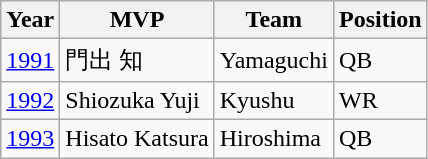<table class="wikitable sortable">
<tr>
<th>Year</th>
<th>MVP</th>
<th>Team</th>
<th>Position</th>
</tr>
<tr>
<td><a href='#'>1991</a></td>
<td>門出 知</td>
<td>Yamaguchi</td>
<td>QB</td>
</tr>
<tr>
<td><a href='#'>1992</a></td>
<td>Shiozuka Yuji</td>
<td>Kyushu</td>
<td>WR</td>
</tr>
<tr>
<td><a href='#'>1993</a></td>
<td>Hisato Katsura</td>
<td>Hiroshima</td>
<td>QB</td>
</tr>
</table>
